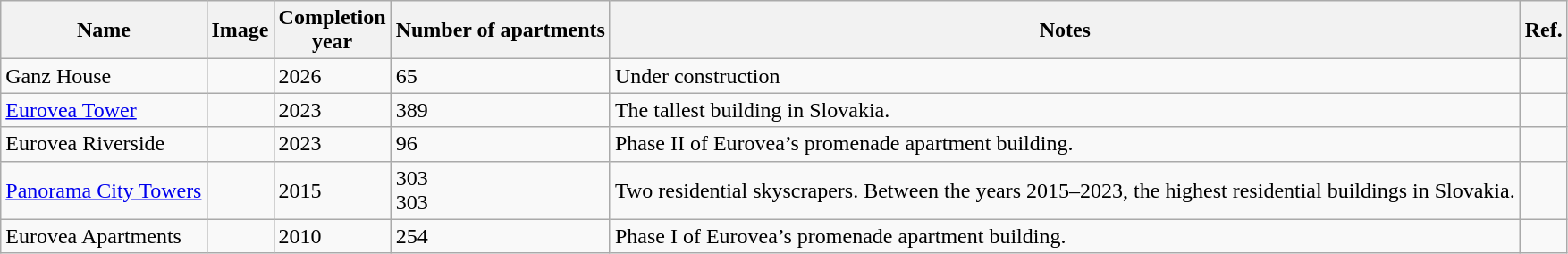<table class="wikitable sortable static-row-numbers">
<tr>
<th>Name</th>
<th>Image</th>
<th>Completion<br>year</th>
<th>Number of apartments</th>
<th>Notes</th>
<th>Ref.</th>
</tr>
<tr>
<td>Ganz House</td>
<td></td>
<td>2026</td>
<td>65</td>
<td>Under construction</td>
<td></td>
</tr>
<tr>
<td><a href='#'>Eurovea Tower</a></td>
<td></td>
<td>2023</td>
<td>389</td>
<td>The tallest building in Slovakia.</td>
<td></td>
</tr>
<tr>
<td>Eurovea Riverside</td>
<td></td>
<td>2023</td>
<td>96</td>
<td>Phase II of Eurovea’s promenade apartment building.</td>
<td></td>
</tr>
<tr>
<td><a href='#'>Panorama City Towers</a></td>
<td></td>
<td>2015</td>
<td>303<br>303</td>
<td>Two residential skyscrapers. Between the years 2015–2023, the highest residential buildings in Slovakia.</td>
<td></td>
</tr>
<tr>
<td>Eurovea Apartments</td>
<td></td>
<td>2010</td>
<td>254</td>
<td>Phase I of Eurovea’s promenade apartment building.</td>
<td></td>
</tr>
</table>
